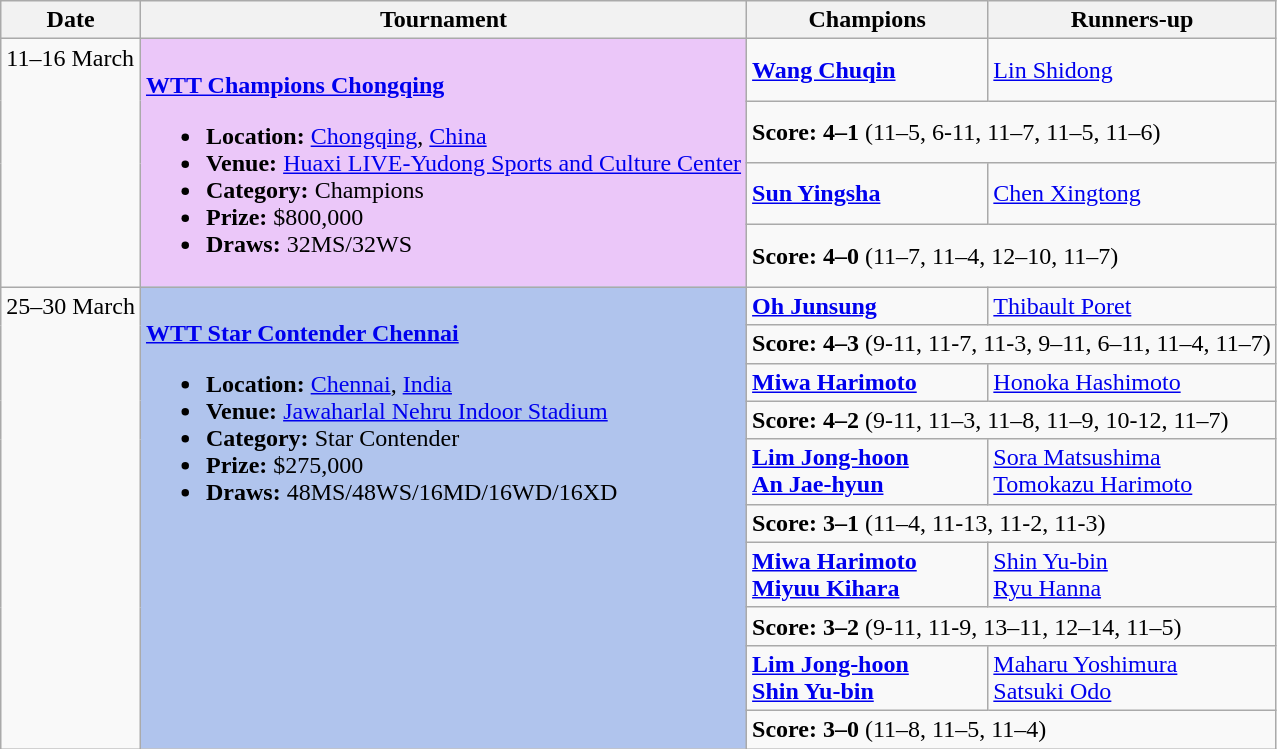<table class="wikitable">
<tr>
<th scope=col>Date</th>
<th scope=col>Tournament</th>
<th scope=col>Champions</th>
<th scope=col>Runners-up</th>
</tr>
<tr valign=top>
<td rowspan=4>11–16 March</td>
<td style="background:#EBC7F9;" rowspan="4"><br><strong><a href='#'>WTT Champions Chongqing</a></strong><ul><li><strong>Location:</strong> <a href='#'>Chongqing</a>, <a href='#'>China</a></li><li><strong>Venue:</strong> <a href='#'>Huaxi LIVE-Yudong Sports and Culture Center</a></li><li><strong>Category:</strong> Champions</li><li><strong>Prize:</strong> $800,000</li><li><strong>Draws:</strong> 32MS/32WS</li></ul></td>
<td valign=middle><strong> <a href='#'>Wang Chuqin</a></strong></td>
<td valign=middle> <a href='#'>Lin Shidong</a></td>
</tr>
<tr>
<td colspan=2><strong>Score: 4–1</strong> (11–5, 6-11, 11–7, 11–5, 11–6)</td>
</tr>
<tr valign=middle>
<td><strong> <a href='#'>Sun Yingsha</a></strong></td>
<td> <a href='#'>Chen Xingtong</a></td>
</tr>
<tr>
<td colspan=2><strong>Score: 4–0</strong> (11–7, 11–4, 12–10, 11–7)</td>
</tr>
<tr valign=top>
<td rowspan=10>25–30 March</td>
<td style="background:#b0c4ed;" rowspan="10"><br><strong><a href='#'>WTT Star Contender Chennai</a></strong><ul><li><strong>Location:</strong> <a href='#'>Chennai</a>, <a href='#'>India</a></li><li><strong>Venue:</strong> <a href='#'>Jawaharlal Nehru Indoor Stadium</a></li><li><strong>Category:</strong> Star Contender</li><li><strong>Prize:</strong> $275,000</li><li><strong>Draws:</strong> 48MS/48WS/16MD/16WD/16XD</li></ul></td>
<td><strong> <a href='#'>Oh Junsung</a></strong></td>
<td> <a href='#'>Thibault Poret</a></td>
</tr>
<tr>
<td colspan=2><strong>Score: 4–3</strong> (9-11, 11-7, 11-3, 9–11, 6–11, 11–4, 11–7)</td>
</tr>
<tr valign=top>
<td><strong> <a href='#'>Miwa Harimoto</a></strong></td>
<td> <a href='#'>Honoka Hashimoto</a></td>
</tr>
<tr>
<td colspan=2><strong>Score: 4–2</strong> (9-11, 11–3, 11–8, 11–9, 10-12, 11–7)</td>
</tr>
<tr valign=top>
<td><strong> <a href='#'>Lim Jong-hoon</a><br> <a href='#'>An Jae-hyun</a></strong></td>
<td> <a href='#'>Sora Matsushima</a><br> <a href='#'>Tomokazu Harimoto</a></td>
</tr>
<tr>
<td colspan=2><strong>Score: 3–1</strong> (11–4, 11-13, 11-2, 11-3)</td>
</tr>
<tr valign=top>
<td><strong> <a href='#'>Miwa Harimoto</a><br> <a href='#'>Miyuu Kihara</a></strong></td>
<td> <a href='#'>Shin Yu-bin</a><br> <a href='#'>Ryu Hanna</a></td>
</tr>
<tr>
<td colspan=2><strong>Score: 3–2</strong> (9-11, 11-9, 13–11, 12–14, 11–5)</td>
</tr>
<tr valign=top>
<td><strong> <a href='#'>Lim Jong-hoon</a><br> <a href='#'>Shin Yu-bin</a></strong></td>
<td> <a href='#'>Maharu Yoshimura</a><br> <a href='#'>Satsuki Odo</a></td>
</tr>
<tr>
<td colspan=2><strong>Score: 3–0</strong> (11–8, 11–5, 11–4)</td>
</tr>
</table>
